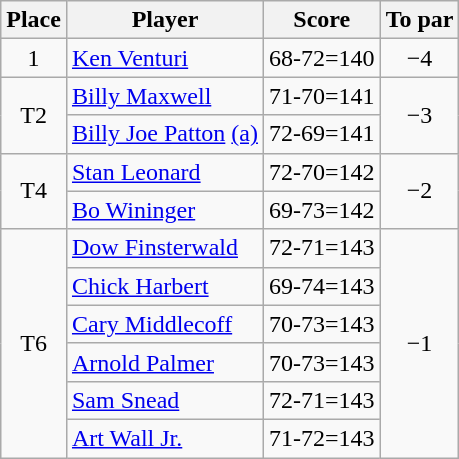<table class="wikitable">
<tr>
<th>Place</th>
<th>Player</th>
<th>Score</th>
<th>To par</th>
</tr>
<tr>
<td align="center">1</td>
<td> <a href='#'>Ken Venturi</a></td>
<td>68-72=140</td>
<td align="center">−4</td>
</tr>
<tr>
<td rowspan="2" align="center">T2</td>
<td> <a href='#'>Billy Maxwell</a></td>
<td>71-70=141</td>
<td rowspan="2" align="center">−3</td>
</tr>
<tr>
<td> <a href='#'>Billy Joe Patton</a> <a href='#'>(a)</a></td>
<td>72-69=141</td>
</tr>
<tr>
<td rowspan="2" align="center">T4</td>
<td> <a href='#'>Stan Leonard</a></td>
<td>72-70=142</td>
<td rowspan="2" align="center">−2</td>
</tr>
<tr>
<td> <a href='#'>Bo Wininger</a></td>
<td>69-73=142</td>
</tr>
<tr>
<td rowspan="6" align="center">T6</td>
<td> <a href='#'>Dow Finsterwald</a></td>
<td>72-71=143</td>
<td rowspan="6" align="center">−1</td>
</tr>
<tr>
<td> <a href='#'>Chick Harbert</a></td>
<td>69-74=143</td>
</tr>
<tr>
<td> <a href='#'>Cary Middlecoff</a></td>
<td>70-73=143</td>
</tr>
<tr>
<td> <a href='#'>Arnold Palmer</a></td>
<td>70-73=143</td>
</tr>
<tr>
<td> <a href='#'>Sam Snead</a></td>
<td>72-71=143</td>
</tr>
<tr>
<td> <a href='#'>Art Wall Jr.</a></td>
<td>71-72=143</td>
</tr>
</table>
